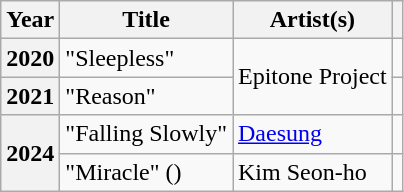<table class="wikitable plainrowheaders">
<tr>
<th scope="col">Year</th>
<th scope="col">Title</th>
<th scope="col">Artist(s)</th>
<th scope="col"></th>
</tr>
<tr>
<th scope="row">2020</th>
<td>"Sleepless" </td>
<td rowspan="2">Epitone Project</td>
<td style="text-align:center"></td>
</tr>
<tr>
<th scope="row">2021</th>
<td>"Reason" </td>
<td style="text-align:center"></td>
</tr>
<tr>
<th scope="row" rowspan="2">2024</th>
<td>"Falling Slowly" </td>
<td><a href='#'>Daesung</a></td>
<td style="text-align:center"></td>
</tr>
<tr>
<td>"Miracle" ()</td>
<td>Kim Seon-ho</td>
<td style="text-align:center"></td>
</tr>
</table>
